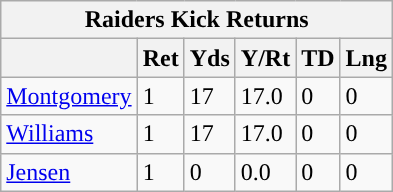<table class="wikitable">
<tr>
<th colspan="6">Raiders Kick Returns</th>
</tr>
<tr>
<th></th>
<th>Ret</th>
<th>Yds</th>
<th>Y/Rt</th>
<th>TD</th>
<th>Lng</th>
</tr>
<tr>
<td><a href='#'>Montgomery</a></td>
<td>1</td>
<td>17</td>
<td>17.0</td>
<td>0</td>
<td>0</td>
</tr>
<tr>
<td><a href='#'>Williams</a></td>
<td>1</td>
<td>17</td>
<td>17.0</td>
<td>0</td>
<td>0</td>
</tr>
<tr>
<td><a href='#'>Jensen</a></td>
<td>1</td>
<td>0</td>
<td>0.0</td>
<td>0</td>
<td>0</td>
</tr>
</table>
